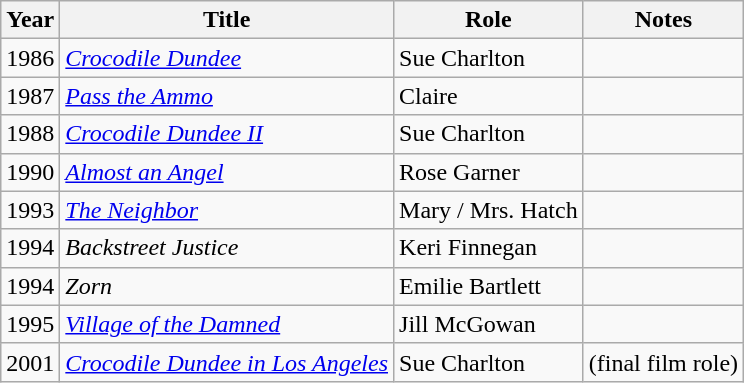<table class="wikitable">
<tr>
<th>Year</th>
<th>Title</th>
<th>Role</th>
<th>Notes</th>
</tr>
<tr>
<td>1986</td>
<td><em><a href='#'>Crocodile Dundee</a></em></td>
<td>Sue Charlton</td>
<td></td>
</tr>
<tr>
<td>1987</td>
<td><em><a href='#'>Pass the Ammo</a></em></td>
<td>Claire</td>
<td></td>
</tr>
<tr>
<td>1988</td>
<td><em><a href='#'>Crocodile Dundee II</a></em></td>
<td>Sue Charlton</td>
<td></td>
</tr>
<tr>
<td>1990</td>
<td><em><a href='#'>Almost an Angel</a></em></td>
<td>Rose Garner</td>
<td></td>
</tr>
<tr>
<td>1993</td>
<td><em><a href='#'>The Neighbor</a></em></td>
<td>Mary / Mrs. Hatch</td>
<td></td>
</tr>
<tr>
<td>1994</td>
<td><em>Backstreet Justice</em></td>
<td>Keri Finnegan</td>
<td></td>
</tr>
<tr>
<td>1994</td>
<td><em>Zorn</em></td>
<td>Emilie Bartlett</td>
<td></td>
</tr>
<tr>
<td>1995</td>
<td><em><a href='#'>Village of the Damned</a></em></td>
<td>Jill McGowan</td>
<td></td>
</tr>
<tr>
<td>2001</td>
<td><em><a href='#'>Crocodile Dundee in Los Angeles</a></em></td>
<td>Sue Charlton</td>
<td>(final film role)</td>
</tr>
</table>
